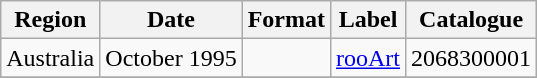<table class="wikitable plainrowheaders">
<tr>
<th scope="col">Region</th>
<th scope="col">Date</th>
<th scope="col">Format</th>
<th scope="col">Label</th>
<th scope="col">Catalogue</th>
</tr>
<tr>
<td>Australia</td>
<td>October 1995</td>
<td></td>
<td><a href='#'>rooArt</a></td>
<td>2068300001</td>
</tr>
<tr>
</tr>
</table>
